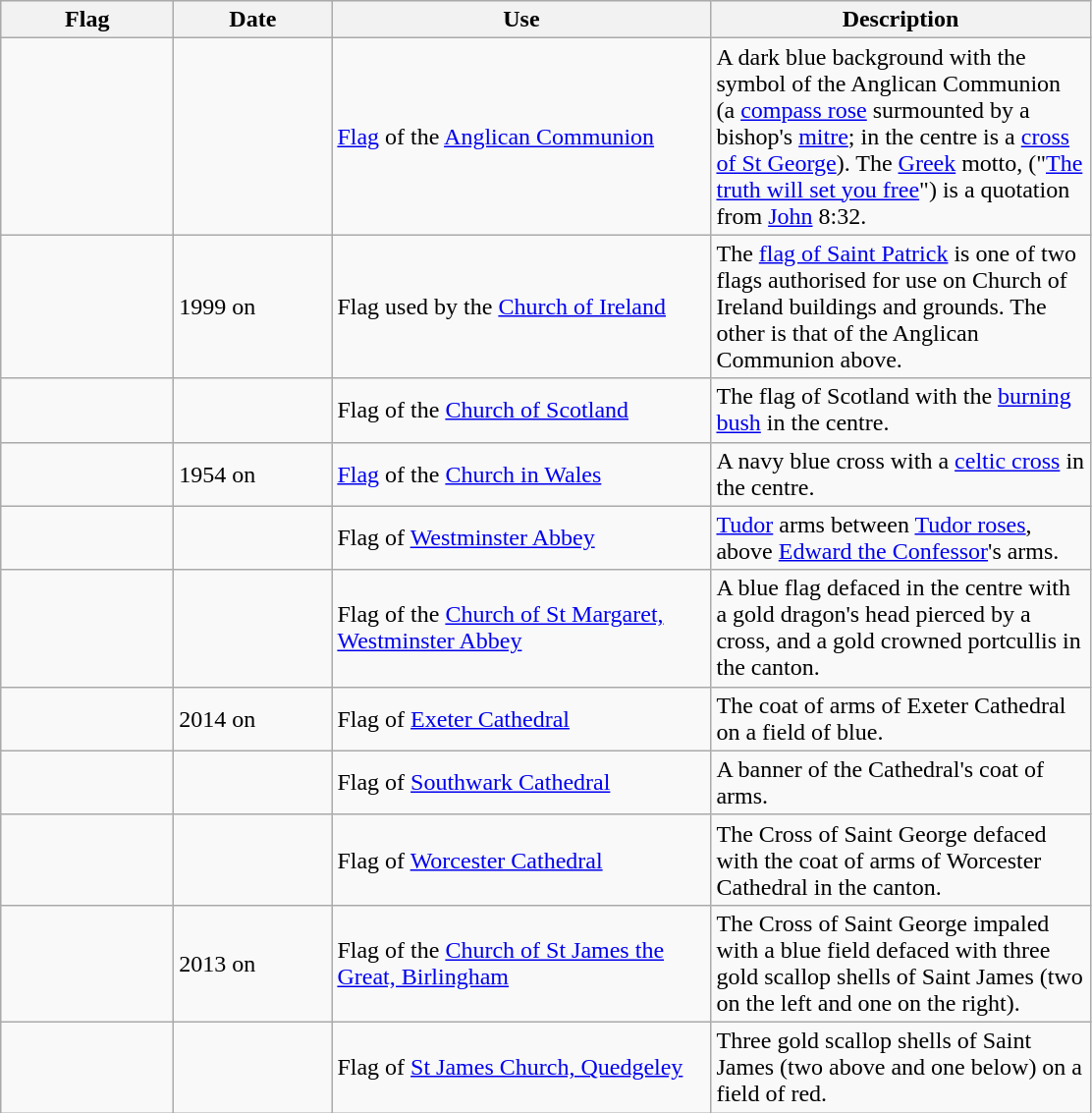<table class="wikitable">
<tr style="background:#efefef;">
<th style="width:110px;">Flag</th>
<th style="width:100px;">Date</th>
<th style="width:250px;">Use</th>
<th style="width:250px;">Description</th>
</tr>
<tr>
<td></td>
<td></td>
<td><a href='#'>Flag</a> of the <a href='#'>Anglican Communion</a></td>
<td>A dark blue background with the symbol of the Anglican Communion (a <a href='#'>compass rose</a> surmounted by a bishop's <a href='#'>mitre</a>; in the centre is a <a href='#'>cross of St George</a>). The <a href='#'>Greek</a> motto,  ("<a href='#'>The truth will set you free</a>") is a quotation from <a href='#'>John</a> 8:32.</td>
</tr>
<tr>
<td></td>
<td>1999 on</td>
<td>Flag used by the <a href='#'>Church of Ireland</a></td>
<td>The <a href='#'>flag of Saint Patrick</a> is one of two flags authorised for use on Church of Ireland buildings and grounds. The other is that of the Anglican Communion above.</td>
</tr>
<tr>
<td></td>
<td></td>
<td>Flag of the <a href='#'>Church of Scotland</a></td>
<td>The flag of Scotland with the <a href='#'>burning bush</a> in the centre.</td>
</tr>
<tr>
<td></td>
<td>1954 on</td>
<td><a href='#'>Flag</a> of the <a href='#'>Church in Wales</a></td>
<td>A navy blue cross with a <a href='#'>celtic cross</a> in the centre.</td>
</tr>
<tr>
<td></td>
<td></td>
<td>Flag of <a href='#'>Westminster Abbey</a></td>
<td><a href='#'>Tudor</a> arms between <a href='#'>Tudor roses</a>, above <a href='#'>Edward the Confessor</a>'s arms.</td>
</tr>
<tr>
<td></td>
<td></td>
<td>Flag of the <a href='#'>Church of St Margaret, Westminster Abbey</a></td>
<td>A blue flag defaced in the centre with a gold dragon's head pierced by a cross, and a gold crowned portcullis in the canton.</td>
</tr>
<tr>
<td></td>
<td>2014 on</td>
<td>Flag of <a href='#'>Exeter Cathedral</a></td>
<td>The coat of arms of Exeter Cathedral on a field of blue.</td>
</tr>
<tr>
<td></td>
<td></td>
<td>Flag of <a href='#'>Southwark Cathedral</a></td>
<td>A banner of the Cathedral's coat of arms.</td>
</tr>
<tr>
<td></td>
<td></td>
<td>Flag of <a href='#'>Worcester Cathedral</a></td>
<td>The Cross of Saint George defaced with the coat of arms of Worcester Cathedral in the canton.</td>
</tr>
<tr>
<td></td>
<td>2013 on</td>
<td>Flag of the <a href='#'>Church of St James the Great, Birlingham</a></td>
<td>The Cross of Saint George impaled with a blue field defaced with three gold scallop shells of Saint James (two on the left and one on the right).</td>
</tr>
<tr>
<td></td>
<td></td>
<td>Flag of <a href='#'>St James Church, Quedgeley</a></td>
<td>Three gold scallop shells of Saint James (two above and one below) on a field of red.</td>
</tr>
</table>
